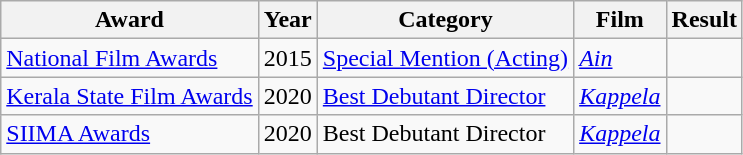<table class="wikitable">
<tr>
<th>Award</th>
<th>Year</th>
<th>Category</th>
<th>Film</th>
<th>Result</th>
</tr>
<tr>
<td><a href='#'>National Film Awards</a></td>
<td>2015</td>
<td><a href='#'>Special Mention (Acting)</a></td>
<td><em><a href='#'>Ain</a></em></td>
<td></td>
</tr>
<tr>
<td><a href='#'>Kerala State Film Awards</a></td>
<td>2020</td>
<td><a href='#'>Best Debutant Director</a></td>
<td><em><a href='#'>Kappela</a></em></td>
<td></td>
</tr>
<tr>
<td><a href='#'>SIIMA Awards</a></td>
<td>2020</td>
<td>Best Debutant Director</td>
<td><em><a href='#'>Kappela</a></em></td>
<td></td>
</tr>
</table>
